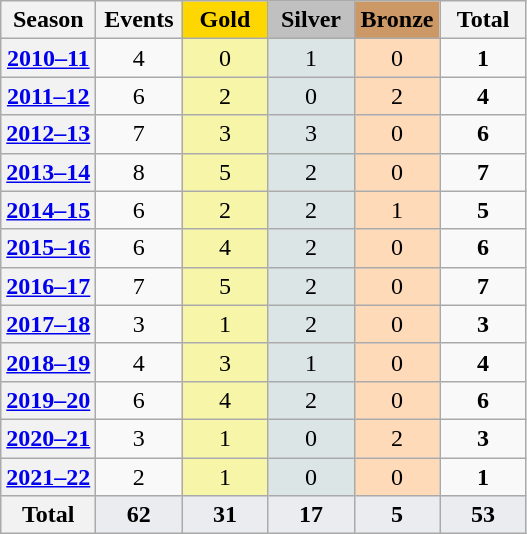<table class="wikitable sortable plainrowheaders" style="text-align:center;">
<tr>
<th scope=col>Season</th>
<th scope=col width=50px>Events</th>
<th scope=col width=50px style="background-color:gold;">Gold</th>
<th scope=col width=50px style="background-color:silver;">Silver</th>
<th scope=col width=50px style="background-color:#C96;">Bronze</th>
<th scope=col width=50px>Total</th>
</tr>
<tr>
<th scope=row><a href='#'>2010–11</a></th>
<td>4</td>
<td bgcolor=#F7F6A8>0</td>
<td bgcolor=#DCE5E5>1</td>
<td bgcolor=#FFDAB9>0</td>
<td><strong>1</strong></td>
</tr>
<tr>
<th scope=row><a href='#'>2011–12</a></th>
<td>6</td>
<td bgcolor=#F7F6A8>2</td>
<td bgcolor=#DCE5E5>0</td>
<td bgcolor=#FFDAB9>2</td>
<td><strong>4</strong></td>
</tr>
<tr>
<th scope=row><a href='#'>2012–13</a></th>
<td>7</td>
<td bgcolor=#F7F6A8>3</td>
<td bgcolor=#DCE5E5>3</td>
<td bgcolor=#FFDAB9>0</td>
<td><strong>6</strong></td>
</tr>
<tr>
<th scope=row><a href='#'>2013–14</a></th>
<td>8</td>
<td bgcolor=#F7F6A8>5</td>
<td bgcolor=#DCE5E5>2</td>
<td bgcolor=#FFDAB9>0</td>
<td><strong>7</strong></td>
</tr>
<tr>
<th scope=row><a href='#'>2014–15</a></th>
<td>6</td>
<td bgcolor=#F7F6A8>2</td>
<td bgcolor=#DCE5E5>2</td>
<td bgcolor=#FFDAB9>1</td>
<td><strong>5</strong></td>
</tr>
<tr>
<th scope=row><a href='#'>2015–16</a></th>
<td>6</td>
<td bgcolor=#F7F6A8>4</td>
<td bgcolor=#DCE5E5>2</td>
<td bgcolor=#FFDAB9>0</td>
<td><strong>6</strong></td>
</tr>
<tr>
<th scope=row><a href='#'>2016–17</a></th>
<td>7</td>
<td bgcolor=#F7F6A8>5</td>
<td bgcolor=#DCE5E5>2</td>
<td bgcolor=#FFDAB9>0</td>
<td><strong>7</strong></td>
</tr>
<tr>
<th scope=row><a href='#'>2017–18</a></th>
<td>3</td>
<td bgcolor=#F7F6A8>1</td>
<td bgcolor=#DCE5E5>2</td>
<td bgcolor=#FFDAB9>0</td>
<td><strong>3</strong></td>
</tr>
<tr>
<th scope=row><a href='#'>2018–19</a></th>
<td>4</td>
<td bgcolor=#F7F6A8>3</td>
<td bgcolor=#DCE5E5>1</td>
<td bgcolor=#FFDAB9>0</td>
<td><strong>4</strong></td>
</tr>
<tr>
<th scope=row><a href='#'>2019–20</a></th>
<td>6</td>
<td bgcolor=#F7F6A8>4</td>
<td bgcolor=#DCE5E5>2</td>
<td bgcolor=#FFDAB9>0</td>
<td><strong>6</strong></td>
</tr>
<tr>
<th scope=row><a href='#'>2020–21</a></th>
<td>3</td>
<td bgcolor=#F7F6A8>1</td>
<td bgcolor=#DCE5E5>0</td>
<td bgcolor=#FFDAB9>2</td>
<td><strong>3</strong></td>
</tr>
<tr>
<th scope=row><a href='#'>2021–22</a></th>
<td>2</td>
<td bgcolor=#F7F6A8>1</td>
<td bgcolor=#DCE5E5>0</td>
<td bgcolor=#FFDAB9>0</td>
<td><strong>1</strong></td>
</tr>
<tr style="background:#EAECF0; font-weight:bold;">
<th scope=row><strong>Total</strong></th>
<td>62</td>
<td>31</td>
<td>17</td>
<td>5</td>
<td>53</td>
</tr>
</table>
